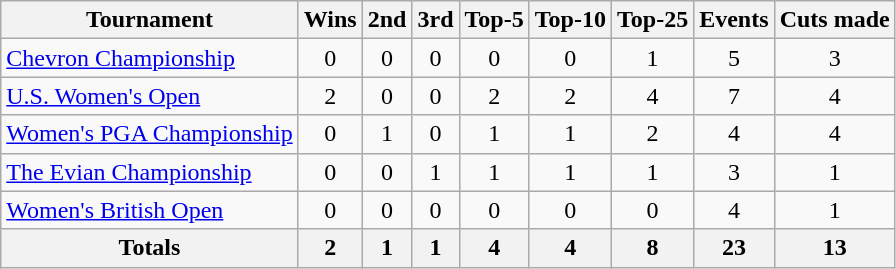<table class=wikitable style=text-align:center>
<tr>
<th>Tournament</th>
<th>Wins</th>
<th>2nd</th>
<th>3rd</th>
<th>Top-5</th>
<th>Top-10</th>
<th>Top-25</th>
<th>Events</th>
<th>Cuts made</th>
</tr>
<tr>
<td align=left><a href='#'>Chevron Championship</a></td>
<td>0</td>
<td>0</td>
<td>0</td>
<td>0</td>
<td>0</td>
<td>1</td>
<td>5</td>
<td>3</td>
</tr>
<tr>
<td align=left><a href='#'>U.S. Women's Open</a></td>
<td>2</td>
<td>0</td>
<td>0</td>
<td>2</td>
<td>2</td>
<td>4</td>
<td>7</td>
<td>4</td>
</tr>
<tr>
<td align=left><a href='#'>Women's PGA Championship</a></td>
<td>0</td>
<td>1</td>
<td>0</td>
<td>1</td>
<td>1</td>
<td>2</td>
<td>4</td>
<td>4</td>
</tr>
<tr>
<td align=left><a href='#'>The Evian Championship</a></td>
<td>0</td>
<td>0</td>
<td>1</td>
<td>1</td>
<td>1</td>
<td>1</td>
<td>3</td>
<td>1</td>
</tr>
<tr>
<td align=left><a href='#'>Women's British Open</a></td>
<td>0</td>
<td>0</td>
<td>0</td>
<td>0</td>
<td>0</td>
<td>0</td>
<td>4</td>
<td>1</td>
</tr>
<tr>
<th>Totals</th>
<th>2</th>
<th>1</th>
<th>1</th>
<th>4</th>
<th>4</th>
<th>8</th>
<th>23</th>
<th>13</th>
</tr>
</table>
